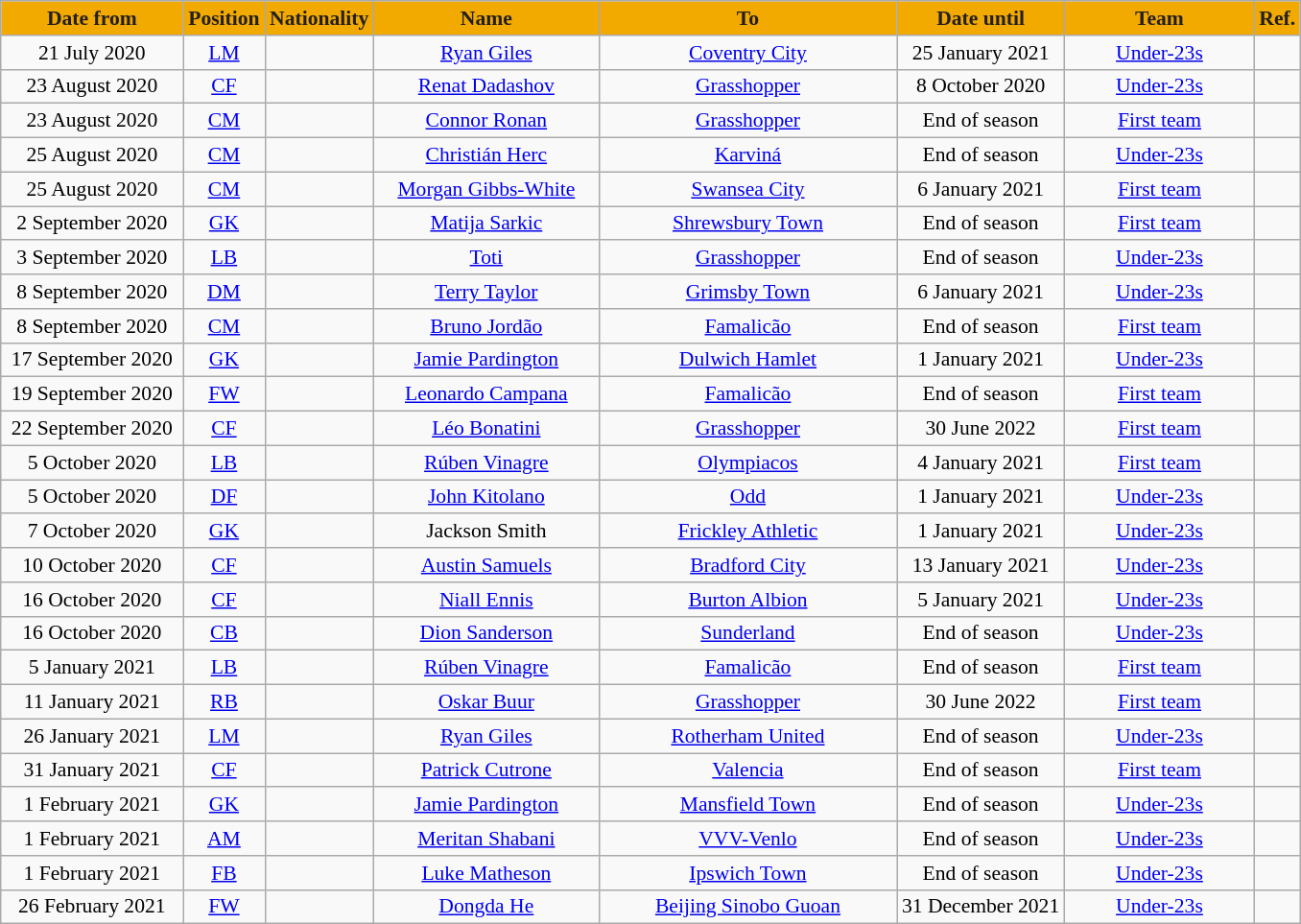<table class="wikitable"  style="text-align:center; font-size:90%; ">
<tr>
<th style="background:#F2A900; color:#231F20; width:120px;">Date from</th>
<th style="background:#F2A900; color:#231F20; width:50px;">Position</th>
<th style="background:#F2A900; color:#231F20; width:50px;">Nationality</th>
<th style="background:#F2A900; color:#231F20; width:150px;">Name</th>
<th style="background:#F2A900; color:#231F20; width:200px;">To</th>
<th style="background:#F2A900; color:#231F20; width:110px;">Date until</th>
<th style="background:#F2A900; color:#231F20; width:125px;">Team</th>
<th style="background:#F2A900; color:#231F20; width:25px;">Ref.</th>
</tr>
<tr>
<td>21 July 2020</td>
<td><a href='#'>LM</a></td>
<td></td>
<td><a href='#'>Ryan Giles</a></td>
<td> <a href='#'>Coventry City</a></td>
<td>25 January 2021</td>
<td><a href='#'>Under-23s</a></td>
<td></td>
</tr>
<tr>
<td>23 August 2020</td>
<td><a href='#'>CF</a></td>
<td></td>
<td><a href='#'>Renat Dadashov</a></td>
<td> <a href='#'>Grasshopper</a></td>
<td>8 October 2020</td>
<td><a href='#'>Under-23s</a></td>
<td></td>
</tr>
<tr>
<td>23 August 2020</td>
<td><a href='#'>CM</a></td>
<td></td>
<td><a href='#'>Connor Ronan</a></td>
<td> <a href='#'>Grasshopper</a></td>
<td>End of season</td>
<td><a href='#'>First team</a></td>
<td></td>
</tr>
<tr>
<td>25 August 2020</td>
<td><a href='#'>CM</a></td>
<td></td>
<td><a href='#'>Christián Herc</a></td>
<td> <a href='#'>Karviná</a></td>
<td>End of season</td>
<td><a href='#'>Under-23s</a></td>
<td></td>
</tr>
<tr>
<td>25 August 2020</td>
<td><a href='#'>CM</a></td>
<td></td>
<td><a href='#'>Morgan Gibbs-White</a></td>
<td> <a href='#'>Swansea City</a></td>
<td>6 January 2021</td>
<td><a href='#'>First team</a></td>
<td></td>
</tr>
<tr>
<td>2 September 2020</td>
<td><a href='#'>GK</a></td>
<td></td>
<td><a href='#'>Matija Sarkic</a></td>
<td> <a href='#'>Shrewsbury Town</a></td>
<td>End of season</td>
<td><a href='#'>First team</a></td>
<td></td>
</tr>
<tr>
<td>3 September 2020</td>
<td><a href='#'>LB</a></td>
<td></td>
<td><a href='#'>Toti</a></td>
<td> <a href='#'>Grasshopper</a></td>
<td>End of season</td>
<td><a href='#'>Under-23s</a></td>
<td></td>
</tr>
<tr>
<td>8 September 2020</td>
<td><a href='#'>DM</a></td>
<td></td>
<td><a href='#'>Terry Taylor</a></td>
<td> <a href='#'>Grimsby Town</a></td>
<td>6 January 2021</td>
<td><a href='#'>Under-23s</a></td>
<td></td>
</tr>
<tr>
<td>8 September 2020</td>
<td><a href='#'>CM</a></td>
<td></td>
<td><a href='#'>Bruno Jordão</a></td>
<td> <a href='#'>Famalicão</a></td>
<td>End of season</td>
<td><a href='#'>First team</a></td>
<td></td>
</tr>
<tr>
<td>17 September 2020</td>
<td><a href='#'>GK</a></td>
<td></td>
<td><a href='#'>Jamie Pardington</a></td>
<td> <a href='#'>Dulwich Hamlet</a></td>
<td>1 January 2021</td>
<td><a href='#'>Under-23s</a></td>
<td></td>
</tr>
<tr>
<td>19 September 2020</td>
<td><a href='#'>FW</a></td>
<td></td>
<td><a href='#'>Leonardo Campana</a></td>
<td> <a href='#'>Famalicão</a></td>
<td>End of season</td>
<td><a href='#'>First team</a></td>
<td></td>
</tr>
<tr>
<td>22 September 2020</td>
<td><a href='#'>CF</a></td>
<td></td>
<td><a href='#'>Léo Bonatini</a></td>
<td> <a href='#'>Grasshopper</a></td>
<td>30 June 2022</td>
<td><a href='#'>First team</a></td>
<td></td>
</tr>
<tr>
<td>5 October 2020</td>
<td><a href='#'>LB</a></td>
<td></td>
<td><a href='#'>Rúben Vinagre</a></td>
<td> <a href='#'>Olympiacos</a></td>
<td>4 January 2021</td>
<td><a href='#'>First team</a></td>
<td></td>
</tr>
<tr>
<td>5 October 2020</td>
<td><a href='#'>DF</a></td>
<td></td>
<td><a href='#'>John Kitolano</a></td>
<td> <a href='#'>Odd</a></td>
<td>1 January 2021</td>
<td><a href='#'>Under-23s</a></td>
<td></td>
</tr>
<tr>
<td>7 October 2020</td>
<td><a href='#'>GK</a></td>
<td></td>
<td>Jackson Smith</td>
<td> <a href='#'>Frickley Athletic</a></td>
<td>1 January 2021</td>
<td><a href='#'>Under-23s</a></td>
<td></td>
</tr>
<tr>
<td>10 October 2020</td>
<td><a href='#'>CF</a></td>
<td></td>
<td><a href='#'>Austin Samuels</a></td>
<td> <a href='#'>Bradford City</a></td>
<td>13 January 2021</td>
<td><a href='#'>Under-23s</a></td>
<td></td>
</tr>
<tr>
<td>16 October 2020</td>
<td><a href='#'>CF</a></td>
<td></td>
<td><a href='#'>Niall Ennis</a></td>
<td> <a href='#'>Burton Albion</a></td>
<td>5 January 2021</td>
<td><a href='#'>Under-23s</a></td>
<td></td>
</tr>
<tr>
<td>16 October 2020</td>
<td><a href='#'>CB</a></td>
<td></td>
<td><a href='#'>Dion Sanderson</a></td>
<td> <a href='#'>Sunderland</a></td>
<td>End of season</td>
<td><a href='#'>Under-23s</a></td>
<td></td>
</tr>
<tr>
<td>5 January 2021</td>
<td><a href='#'>LB</a></td>
<td></td>
<td><a href='#'>Rúben Vinagre</a></td>
<td> <a href='#'>Famalicão</a></td>
<td>End of season</td>
<td><a href='#'>First team</a></td>
<td></td>
</tr>
<tr>
<td>11 January 2021</td>
<td><a href='#'>RB</a></td>
<td></td>
<td><a href='#'>Oskar Buur</a></td>
<td> <a href='#'>Grasshopper</a></td>
<td>30 June 2022</td>
<td><a href='#'>First team</a></td>
<td></td>
</tr>
<tr>
<td>26 January 2021</td>
<td><a href='#'>LM</a></td>
<td></td>
<td><a href='#'>Ryan Giles</a></td>
<td> <a href='#'>Rotherham United</a></td>
<td>End of season</td>
<td><a href='#'>Under-23s</a></td>
<td></td>
</tr>
<tr>
<td>31 January 2021</td>
<td><a href='#'>CF</a></td>
<td></td>
<td><a href='#'>Patrick Cutrone</a></td>
<td> <a href='#'>Valencia</a></td>
<td>End of season</td>
<td><a href='#'>First team</a></td>
<td></td>
</tr>
<tr>
<td>1 February 2021</td>
<td><a href='#'>GK</a></td>
<td></td>
<td><a href='#'>Jamie Pardington</a></td>
<td> <a href='#'>Mansfield Town</a></td>
<td>End of season</td>
<td><a href='#'>Under-23s</a></td>
<td></td>
</tr>
<tr>
<td>1 February 2021</td>
<td><a href='#'>AM</a></td>
<td></td>
<td><a href='#'>Meritan Shabani</a></td>
<td> <a href='#'>VVV-Venlo</a></td>
<td>End of season</td>
<td><a href='#'>Under-23s</a></td>
<td></td>
</tr>
<tr>
<td>1 February 2021</td>
<td><a href='#'>FB</a></td>
<td></td>
<td><a href='#'>Luke Matheson</a></td>
<td> <a href='#'>Ipswich Town</a></td>
<td>End of season</td>
<td><a href='#'>Under-23s</a></td>
<td></td>
</tr>
<tr>
<td>26 February 2021</td>
<td><a href='#'>FW</a></td>
<td></td>
<td><a href='#'>Dongda He</a></td>
<td> <a href='#'>Beijing Sinobo Guoan</a></td>
<td>31 December 2021</td>
<td><a href='#'>Under-23s</a></td>
<td></td>
</tr>
</table>
